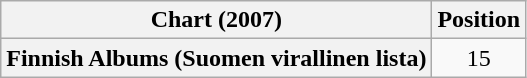<table class="wikitable plainrowheaders" style="text-align:center">
<tr>
<th scope="col">Chart (2007)</th>
<th scope="col">Position</th>
</tr>
<tr>
<th scope="row">Finnish Albums (Suomen virallinen lista)</th>
<td>15</td>
</tr>
</table>
